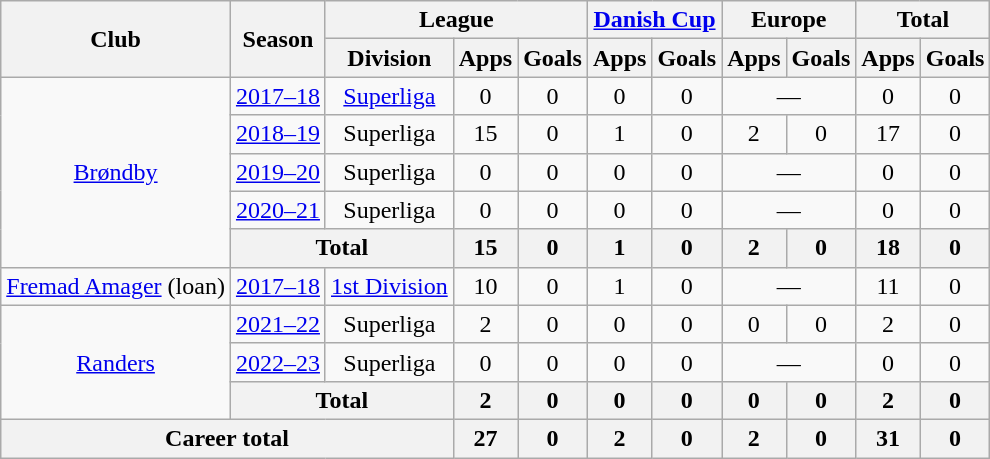<table class=wikitable style="text-align:center">
<tr>
<th rowspan=2>Club</th>
<th rowspan=2>Season</th>
<th colspan=3>League</th>
<th colspan=2><a href='#'>Danish Cup</a></th>
<th colspan=2>Europe</th>
<th colspan=2>Total</th>
</tr>
<tr>
<th>Division</th>
<th>Apps</th>
<th>Goals</th>
<th>Apps</th>
<th>Goals</th>
<th>Apps</th>
<th>Goals</th>
<th>Apps</th>
<th>Goals</th>
</tr>
<tr>
<td rowspan="5"><a href='#'>Brøndby</a></td>
<td><a href='#'>2017–18</a></td>
<td><a href='#'>Superliga</a></td>
<td>0</td>
<td>0</td>
<td>0</td>
<td>0</td>
<td colspan="2">—</td>
<td>0</td>
<td>0</td>
</tr>
<tr>
<td><a href='#'>2018–19</a></td>
<td>Superliga</td>
<td>15</td>
<td>0</td>
<td>1</td>
<td>0</td>
<td>2</td>
<td>0</td>
<td>17</td>
<td>0</td>
</tr>
<tr>
<td><a href='#'>2019–20</a></td>
<td>Superliga</td>
<td>0</td>
<td>0</td>
<td>0</td>
<td>0</td>
<td colspan="2">—</td>
<td>0</td>
<td>0</td>
</tr>
<tr>
<td><a href='#'>2020–21</a></td>
<td>Superliga</td>
<td>0</td>
<td>0</td>
<td>0</td>
<td>0</td>
<td colspan="2">—</td>
<td>0</td>
<td>0</td>
</tr>
<tr>
<th colspan="2">Total</th>
<th>15</th>
<th>0</th>
<th>1</th>
<th>0</th>
<th>2</th>
<th>0</th>
<th>18</th>
<th>0</th>
</tr>
<tr>
<td><a href='#'>Fremad Amager</a> (loan)</td>
<td><a href='#'>2017–18</a></td>
<td><a href='#'>1st Division</a></td>
<td>10</td>
<td>0</td>
<td>1</td>
<td>0</td>
<td colspan="2">—</td>
<td>11</td>
<td>0</td>
</tr>
<tr>
<td rowspan="3"><a href='#'>Randers</a></td>
<td><a href='#'>2021–22</a></td>
<td>Superliga</td>
<td>2</td>
<td>0</td>
<td>0</td>
<td>0</td>
<td>0</td>
<td>0</td>
<td>2</td>
<td>0</td>
</tr>
<tr>
<td><a href='#'>2022–23</a></td>
<td>Superliga</td>
<td>0</td>
<td>0</td>
<td>0</td>
<td>0</td>
<td colspan="2">—</td>
<td>0</td>
<td>0</td>
</tr>
<tr>
<th colspan="2">Total</th>
<th>2</th>
<th>0</th>
<th>0</th>
<th>0</th>
<th>0</th>
<th>0</th>
<th>2</th>
<th>0</th>
</tr>
<tr>
<th colspan="3">Career total</th>
<th>27</th>
<th>0</th>
<th>2</th>
<th>0</th>
<th>2</th>
<th>0</th>
<th>31</th>
<th>0</th>
</tr>
</table>
